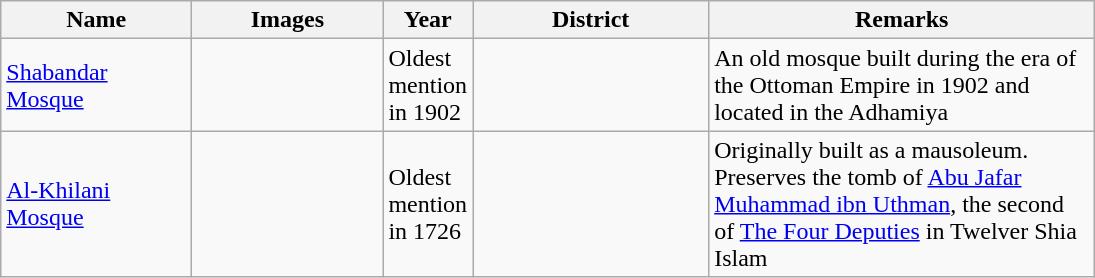<table class="wikitable sortable">
<tr>
<th align=left width=120px>Name</th>
<th align=center width=120px class=unsortable>Images</th>
<th align=left width=050px>Year</th>
<th align=left width=150px>District</th>
<th align=left width=250px class=unsortable>Remarks</th>
</tr>
<tr>
<td><a href='#'>Shabandar Mosque</a></td>
<td></td>
<td>Oldest mention in 1902</td>
<td></td>
<td>An old mosque built during the era of the Ottoman Empire in 1902 and located in the Adhamiya</td>
</tr>
<tr>
<td><a href='#'>Al-Khilani Mosque</a></td>
<td></td>
<td>Oldest mention in 1726</td>
<td></td>
<td>Originally built as a mausoleum. Preserves the tomb of <a href='#'>Abu Jafar Muhammad ibn Uthman</a>, the second of <a href='#'>The Four Deputies</a> in Twelver Shia Islam</td>
</tr>
</table>
